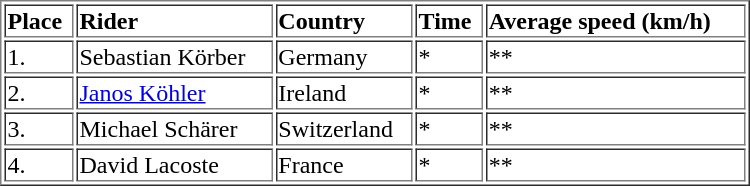<table border="1"  style="text-align:left; width:500px;">
<tr>
<th>Place</th>
<th>Rider</th>
<th>Country</th>
<th>Time</th>
<th>Average speed (km/h)</th>
</tr>
<tr>
<td>1.</td>
<td>Sebastian Körber</td>
<td>Germany</td>
<td>*</td>
<td>**</td>
</tr>
<tr>
<td>2.</td>
<td><a href='#'>Janos Köhler</a></td>
<td>Ireland</td>
<td>*</td>
<td>**</td>
</tr>
<tr>
<td>3.</td>
<td>Michael Schärer</td>
<td>Switzerland</td>
<td>*</td>
<td>**</td>
</tr>
<tr>
<td>4.</td>
<td>David Lacoste</td>
<td>France</td>
<td>*</td>
<td>**</td>
</tr>
</table>
